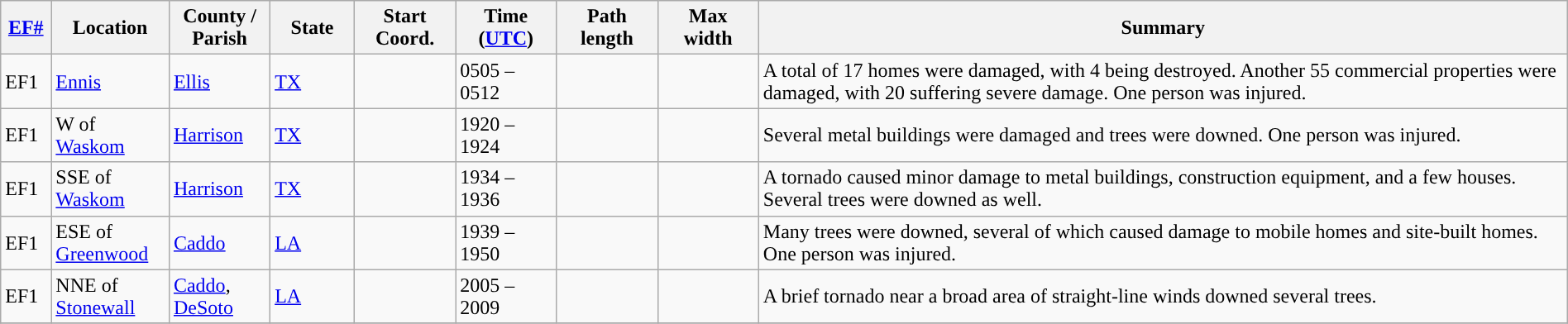<table class="wikitable sortable" style="width:100%;">
<tr>
<th scope="col" width="3%" align="center"><a href='#'>EF#</a></th>
<th scope="col" width="7%" align="center" class="unsortable">Location</th>
<th scope="col" width="6%" align="center" class="unsortable">County / Parish</th>
<th scope="col" width="5%" align="center">State</th>
<th scope="col" width="6%" align="center">Start Coord.</th>
<th scope="col" width="6%" align="center">Time (<a href='#'>UTC</a>)</th>
<th scope="col" width="6%" align="center">Path length</th>
<th scope="col" width="6%" align="center">Max width</th>
<th scope="col" width="48%" class="unsortable" align="center">Summary</th>
</tr>
<tr>
<td>EF1</td>
<td><a href='#'>Ennis</a></td>
<td><a href='#'>Ellis</a></td>
<td><a href='#'>TX</a></td>
<td></td>
<td>0505 – 0512</td>
<td></td>
<td></td>
<td>A total of 17 homes were damaged, with 4 being destroyed. Another 55 commercial properties were damaged, with 20 suffering severe damage. One person was injured.</td>
</tr>
<tr>
<td>EF1</td>
<td>W of <a href='#'>Waskom</a></td>
<td><a href='#'>Harrison</a></td>
<td><a href='#'>TX</a></td>
<td></td>
<td>1920 – 1924</td>
<td></td>
<td></td>
<td>Several metal buildings were damaged and trees were downed. One person was injured.</td>
</tr>
<tr>
<td>EF1</td>
<td>SSE of <a href='#'>Waskom</a></td>
<td><a href='#'>Harrison</a></td>
<td><a href='#'>TX</a></td>
<td></td>
<td>1934 – 1936</td>
<td></td>
<td></td>
<td>A tornado caused minor damage to metal buildings, construction equipment, and a few houses. Several trees were downed as well.</td>
</tr>
<tr>
<td>EF1</td>
<td>ESE of <a href='#'>Greenwood</a></td>
<td><a href='#'>Caddo</a></td>
<td><a href='#'>LA</a></td>
<td></td>
<td>1939 – 1950</td>
<td></td>
<td></td>
<td>Many trees were downed, several of which caused damage to mobile homes and site-built homes. One person was injured.</td>
</tr>
<tr>
<td>EF1</td>
<td>NNE of <a href='#'>Stonewall</a></td>
<td><a href='#'>Caddo</a>, <a href='#'>DeSoto</a></td>
<td><a href='#'>LA</a></td>
<td></td>
<td>2005 – 2009</td>
<td></td>
<td></td>
<td>A brief tornado near a broad area of straight-line winds downed several trees.</td>
</tr>
<tr>
</tr>
</table>
